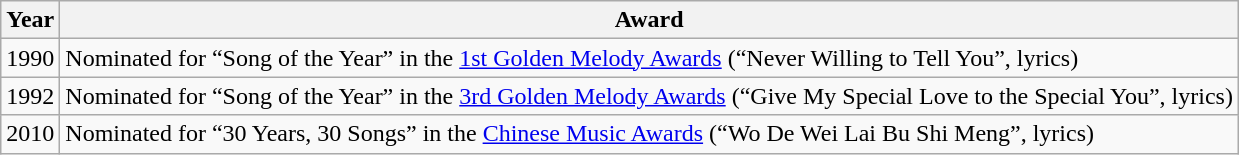<table class="wikitable">
<tr>
<th>Year</th>
<th>Award</th>
</tr>
<tr>
<td>1990</td>
<td>Nominated for “Song of the Year” in the <a href='#'>1st Golden Melody Awards</a> (“Never Willing to Tell You”, lyrics)</td>
</tr>
<tr>
<td>1992</td>
<td>Nominated for “Song of the Year” in the <a href='#'>3rd Golden Melody Awards</a> (“Give My Special Love to the Special You”, lyrics)</td>
</tr>
<tr>
<td>2010</td>
<td>Nominated for “30 Years, 30 Songs” in the <a href='#'>Chinese Music Awards</a> (“Wo De Wei Lai Bu Shi Meng”, lyrics)</td>
</tr>
</table>
